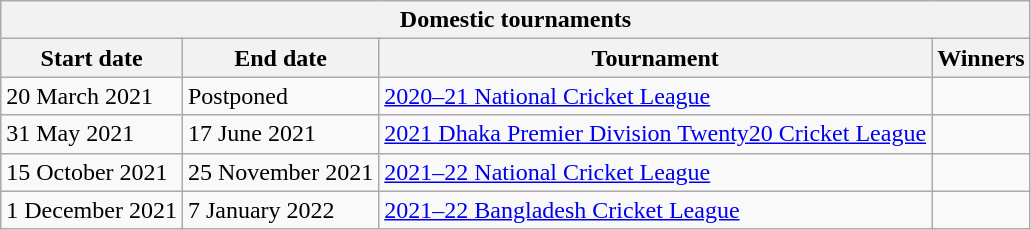<table class="wikitable" style="white-space:nowrap">
<tr>
<th colspan="4">Domestic tournaments</th>
</tr>
<tr>
<th>Start date</th>
<th>End date</th>
<th>Tournament</th>
<th>Winners</th>
</tr>
<tr>
<td>20 March 2021</td>
<td>Postponed</td>
<td><a href='#'>2020–21 National Cricket League</a></td>
<td></td>
</tr>
<tr>
<td>31 May 2021</td>
<td>17 June 2021</td>
<td><a href='#'>2021 Dhaka Premier Division Twenty20 Cricket League</a></td>
<td></td>
</tr>
<tr>
<td>15 October 2021</td>
<td>25 November 2021</td>
<td><a href='#'>2021–22 National Cricket League</a></td>
<td></td>
</tr>
<tr>
<td>1 December 2021</td>
<td>7 January 2022</td>
<td><a href='#'>2021–22 Bangladesh Cricket League</a></td>
<td></td>
</tr>
</table>
